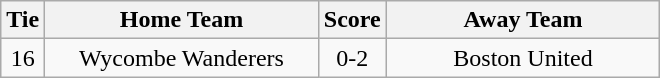<table class="wikitable" style="text-align:center;">
<tr>
<th width=20>Tie</th>
<th width=175>Home Team</th>
<th width=20>Score</th>
<th width=175>Away Team</th>
</tr>
<tr>
<td>16</td>
<td>Wycombe Wanderers</td>
<td>0-2</td>
<td>Boston United</td>
</tr>
</table>
